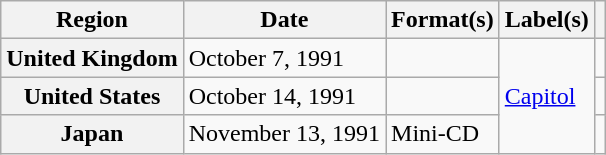<table class="wikitable plainrowheaders">
<tr>
<th scope="col">Region</th>
<th scope="col">Date</th>
<th scope="col">Format(s)</th>
<th scope="col">Label(s)</th>
<th scope="col"></th>
</tr>
<tr>
<th scope="row">United Kingdom</th>
<td>October 7, 1991</td>
<td></td>
<td rowspan="3"><a href='#'>Capitol</a></td>
<td></td>
</tr>
<tr>
<th scope="row">United States</th>
<td>October 14, 1991</td>
<td></td>
<td></td>
</tr>
<tr>
<th scope="row">Japan</th>
<td>November 13, 1991</td>
<td>Mini-CD</td>
<td></td>
</tr>
</table>
